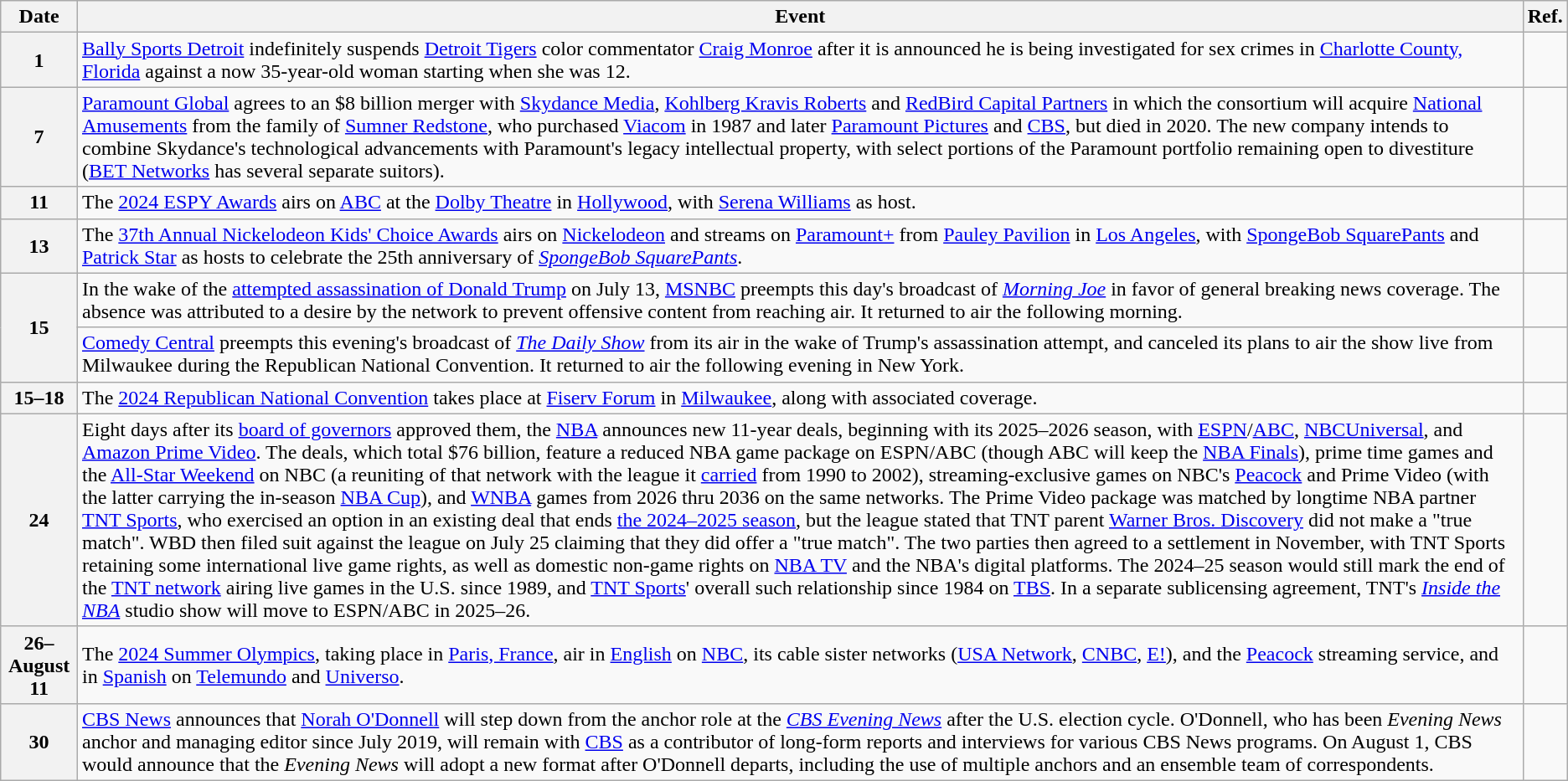<table class="wikitable sortable">
<tr>
<th>Date</th>
<th>Event</th>
<th>Ref.</th>
</tr>
<tr>
<th>1</th>
<td><a href='#'>Bally Sports Detroit</a> indefinitely suspends <a href='#'>Detroit Tigers</a> color commentator <a href='#'>Craig Monroe</a> after it is announced he is being investigated for sex crimes in <a href='#'>Charlotte County, Florida</a> against a now 35-year-old woman starting when she was 12.</td>
<td></td>
</tr>
<tr>
<th>7</th>
<td><a href='#'>Paramount Global</a> agrees to an $8 billion merger with <a href='#'>Skydance Media</a>, <a href='#'>Kohlberg Kravis Roberts</a> and <a href='#'>RedBird Capital Partners</a> in which the consortium will acquire <a href='#'>National Amusements</a> from the family of <a href='#'>Sumner Redstone</a>, who purchased <a href='#'>Viacom</a> in 1987 and later <a href='#'>Paramount Pictures</a> and <a href='#'>CBS</a>, but died in 2020. The new company intends to combine Skydance's technological advancements with Paramount's legacy intellectual property, with select portions of the Paramount portfolio remaining open to divestiture (<a href='#'>BET Networks</a> has several separate suitors).</td>
<td></td>
</tr>
<tr>
<th>11</th>
<td>The <a href='#'>2024 ESPY Awards</a> airs on <a href='#'>ABC</a> at the <a href='#'>Dolby Theatre</a> in <a href='#'>Hollywood</a>, with <a href='#'>Serena Williams</a> as host.</td>
<td></td>
</tr>
<tr>
<th>13</th>
<td>The <a href='#'>37th Annual Nickelodeon Kids' Choice Awards</a> airs on <a href='#'>Nickelodeon</a> and streams on <a href='#'>Paramount+</a> from <a href='#'>Pauley Pavilion</a> in <a href='#'>Los Angeles</a>, with <a href='#'>SpongeBob SquarePants</a> and <a href='#'>Patrick Star</a> as hosts to celebrate the 25th anniversary of <em><a href='#'>SpongeBob SquarePants</a></em>.</td>
<td></td>
</tr>
<tr>
<th rowspan=2>15</th>
<td>In the wake of the <a href='#'>attempted assassination of Donald Trump</a> on July 13, <a href='#'>MSNBC</a> preempts this day's broadcast of <em><a href='#'>Morning Joe</a></em> in favor of general breaking news coverage. The absence was attributed to a desire by the network to prevent offensive content from reaching air. It returned to air the following morning.</td>
<td></td>
</tr>
<tr>
<td><a href='#'>Comedy Central</a> preempts this evening's broadcast of <em><a href='#'>The Daily Show</a></em> from its air in the wake of Trump's assassination attempt, and canceled its plans to air the show live from Milwaukee during the Republican National Convention. It returned to air the following evening in New York.</td>
<td></td>
</tr>
<tr>
<th>15–18</th>
<td>The <a href='#'>2024 Republican National Convention</a> takes place at <a href='#'>Fiserv Forum</a> in <a href='#'>Milwaukee</a>, along with associated coverage.</td>
<td></td>
</tr>
<tr>
<th>24</th>
<td>Eight days after its <a href='#'>board of governors</a> approved them, the <a href='#'>NBA</a> announces new 11-year deals, beginning with its 2025–2026 season, with <a href='#'>ESPN</a>/<a href='#'>ABC</a>, <a href='#'>NBCUniversal</a>, and <a href='#'>Amazon Prime Video</a>. The deals, which total $76 billion, feature a reduced NBA game package on ESPN/ABC (though ABC will keep the <a href='#'>NBA Finals</a>), prime time games and the <a href='#'>All-Star Weekend</a> on NBC (a reuniting of that network with the league it <a href='#'>carried</a> from 1990 to 2002), streaming-exclusive games on NBC's <a href='#'>Peacock</a> and Prime Video (with the latter carrying the in-season <a href='#'>NBA Cup</a>), and <a href='#'>WNBA</a> games from 2026 thru 2036 on the same networks. The Prime Video package was matched by longtime NBA partner <a href='#'>TNT Sports</a>, who exercised an option in an existing deal that ends <a href='#'>the 2024–2025 season</a>, but the league stated that TNT parent <a href='#'>Warner Bros. Discovery</a> did not make a "true match". WBD then filed suit against the league on July 25 claiming that they did offer a "true match". The two parties then agreed to a settlement in November, with TNT Sports retaining some international live game rights, as well as domestic non-game rights on <a href='#'>NBA TV</a> and the NBA's digital platforms. The 2024–25 season would still mark the end of the <a href='#'>TNT network</a> airing live games in the U.S. since 1989, and <a href='#'>TNT Sports</a>' overall such relationship since 1984 on <a href='#'>TBS</a>. In a separate sublicensing agreement, TNT's <em><a href='#'>Inside the NBA</a></em> studio show will move to ESPN/ABC in 2025–26.</td>
<td><br><br></td>
</tr>
<tr>
<th>26–August 11</th>
<td>The <a href='#'>2024 Summer Olympics</a>, taking place in <a href='#'>Paris, France</a>, air in <a href='#'>English</a> on <a href='#'>NBC</a>, its cable sister networks (<a href='#'>USA Network</a>, <a href='#'>CNBC</a>, <a href='#'>E!</a>), and the <a href='#'>Peacock</a> streaming service, and in <a href='#'>Spanish</a> on <a href='#'>Telemundo</a> and <a href='#'>Universo</a>.</td>
<td></td>
</tr>
<tr>
<th>30</th>
<td><a href='#'>CBS News</a> announces that <a href='#'>Norah O'Donnell</a> will step down from the anchor role at the <em><a href='#'>CBS Evening News</a></em> after the U.S. election cycle. O'Donnell, who has been <em>Evening News</em> anchor and managing editor since July 2019, will remain with <a href='#'>CBS</a> as a contributor of long-form reports and interviews for various CBS News programs. On August 1, CBS would announce that the <em>Evening News</em> will adopt a new format after O'Donnell departs, including the use of multiple anchors and an ensemble team of correspondents.</td>
<td></td>
</tr>
</table>
